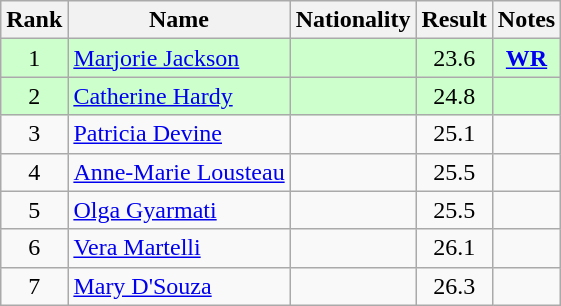<table class="wikitable sortable" style="text-align:center">
<tr>
<th>Rank</th>
<th>Name</th>
<th>Nationality</th>
<th>Result</th>
<th>Notes</th>
</tr>
<tr bgcolor=ccffcc>
<td>1</td>
<td align="left"><a href='#'>Marjorie Jackson</a></td>
<td align="left"></td>
<td>23.6</td>
<td><strong><a href='#'>WR</a></strong></td>
</tr>
<tr bgcolor=ccffcc>
<td>2</td>
<td align="left"><a href='#'>Catherine Hardy</a></td>
<td align="left"></td>
<td>24.8</td>
<td></td>
</tr>
<tr>
<td>3</td>
<td align="left"><a href='#'>Patricia Devine</a></td>
<td align="left"></td>
<td>25.1</td>
<td></td>
</tr>
<tr>
<td>4</td>
<td align="left"><a href='#'>Anne-Marie Lousteau</a></td>
<td align="left"></td>
<td>25.5</td>
<td></td>
</tr>
<tr>
<td>5</td>
<td align="left"><a href='#'>Olga Gyarmati</a></td>
<td align="left"></td>
<td>25.5</td>
<td></td>
</tr>
<tr>
<td>6</td>
<td align="left"><a href='#'>Vera Martelli</a></td>
<td align="left"></td>
<td>26.1</td>
<td></td>
</tr>
<tr>
<td>7</td>
<td align="left"><a href='#'>Mary D'Souza</a></td>
<td align="left"></td>
<td>26.3</td>
<td></td>
</tr>
</table>
